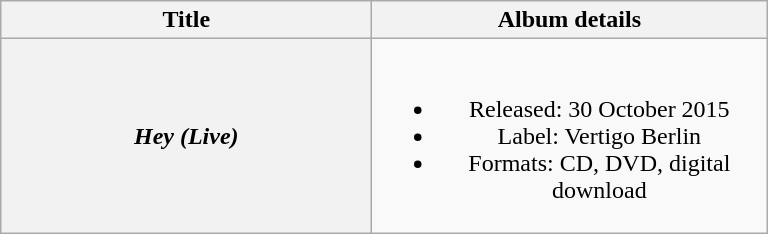<table class="wikitable plainrowheaders" style="text-align:center;" border="1">
<tr>
<th scope="col" style="width:15em;">Title</th>
<th scope="col" style="width:16em;">Album details</th>
</tr>
<tr>
<th scope="row"><em>Hey (Live)</em></th>
<td><br><ul><li>Released: 30 October 2015</li><li>Label: Vertigo Berlin</li><li>Formats: CD, DVD, digital download</li></ul></td>
</tr>
</table>
